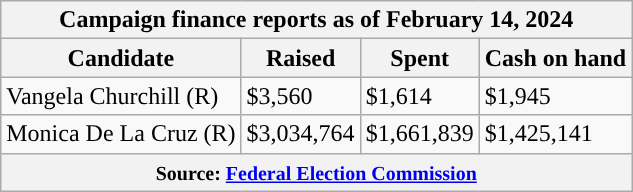<table class="wikitable sortable">
<tr>
<th colspan=4>Campaign finance reports as of February 14, 2024</th>
</tr>
<tr style="text-align:center;">
<th>Candidate</th>
<th>Raised</th>
<th>Spent</th>
<th>Cash on hand</th>
</tr>
<tr>
<td style="background-color:">Vangela Churchill (R)</td>
<td>$3,560</td>
<td>$1,614</td>
<td>$1,945</td>
</tr>
<tr>
<td style="background-color:">Monica De La Cruz (R)</td>
<td>$3,034,764</td>
<td>$1,661,839</td>
<td>$1,425,141</td>
</tr>
<tr>
<th colspan="4"><small>Source: <a href='#'>Federal Election Commission</a></small></th>
</tr>
</table>
